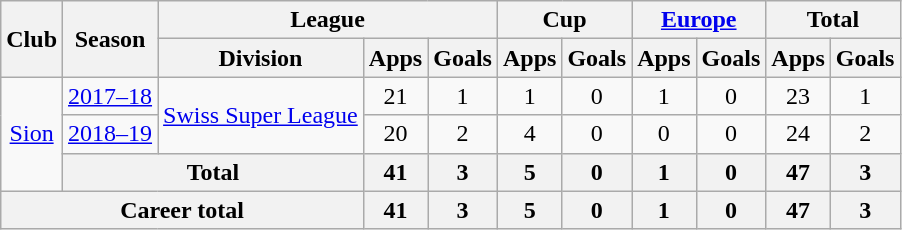<table class="wikitable" style="text-align:center">
<tr>
<th rowspan="2">Club</th>
<th rowspan="2">Season</th>
<th colspan="3">League</th>
<th colspan="2">Cup</th>
<th colspan="2"><a href='#'>Europe</a></th>
<th colspan="2">Total</th>
</tr>
<tr>
<th>Division</th>
<th>Apps</th>
<th>Goals</th>
<th>Apps</th>
<th>Goals</th>
<th>Apps</th>
<th>Goals</th>
<th>Apps</th>
<th>Goals</th>
</tr>
<tr>
<td rowspan="3"><a href='#'>Sion</a></td>
<td><a href='#'>2017–18</a></td>
<td rowspan="2"><a href='#'>Swiss Super League</a></td>
<td>21</td>
<td>1</td>
<td>1</td>
<td>0</td>
<td>1</td>
<td>0</td>
<td>23</td>
<td>1</td>
</tr>
<tr>
<td><a href='#'>2018–19</a></td>
<td>20</td>
<td>2</td>
<td>4</td>
<td>0</td>
<td>0</td>
<td>0</td>
<td>24</td>
<td>2</td>
</tr>
<tr>
<th colspan="2">Total</th>
<th>41</th>
<th>3</th>
<th>5</th>
<th>0</th>
<th>1</th>
<th>0</th>
<th>47</th>
<th>3</th>
</tr>
<tr>
<th colspan="3">Career total</th>
<th>41</th>
<th>3</th>
<th>5</th>
<th>0</th>
<th>1</th>
<th>0</th>
<th>47</th>
<th>3</th>
</tr>
</table>
